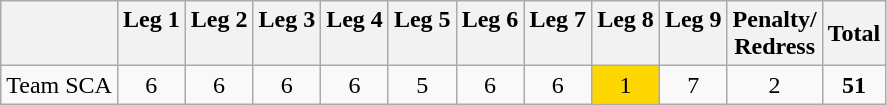<table class="wikitable" style="text-align: center;">
<tr>
<th></th>
<th>Leg 1<br><br></th>
<th>Leg 2<br><br></th>
<th>Leg 3<br><br></th>
<th>Leg 4<br><br></th>
<th>Leg 5<br><br></th>
<th>Leg 6<br><br></th>
<th>Leg 7<br><br></th>
<th>Leg 8<br><br></th>
<th>Leg 9<br><br></th>
<th>Penalty/<br>Redress</th>
<th>Total</th>
</tr>
<tr>
<td align=left>Team SCA</td>
<td>6</td>
<td>6</td>
<td>6</td>
<td>6</td>
<td>5</td>
<td>6</td>
<td>6</td>
<td style="background-color: gold;">1</td>
<td>7</td>
<td>2</td>
<td><strong>51</strong></td>
</tr>
</table>
